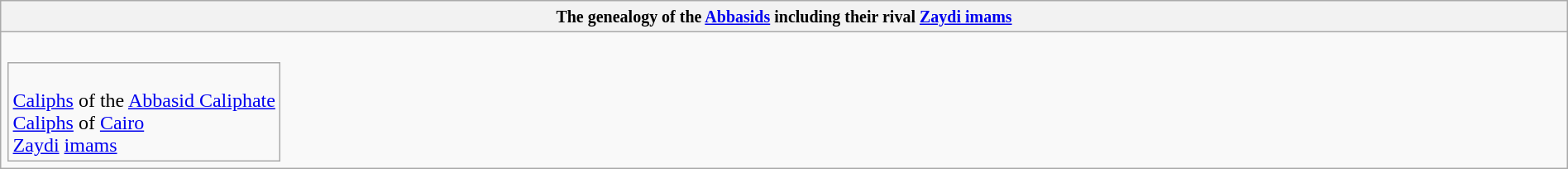<table class="wikitable collapsible collapsed" border="1" style="width:100%; text-align:center;">
<tr>
<th><small>The genealogy of the <a href='#'>Abbasids</a> including their rival <a href='#'>Zaydi imams</a> </small></th>
</tr>
<tr>
<td><br><table - style="vertical-align:top">
<tr>
<td colspan=100% style="text-align:left"><br> <a href='#'>Caliphs</a> of the <a href='#'>Abbasid Caliphate</a><br>
 <a href='#'>Caliphs</a> of <a href='#'>Cairo</a><br>
 <a href='#'>Zaydi</a> <a href='#'>imams</a></td>
</tr>
</table>





































































</td>
</tr>
</table>
